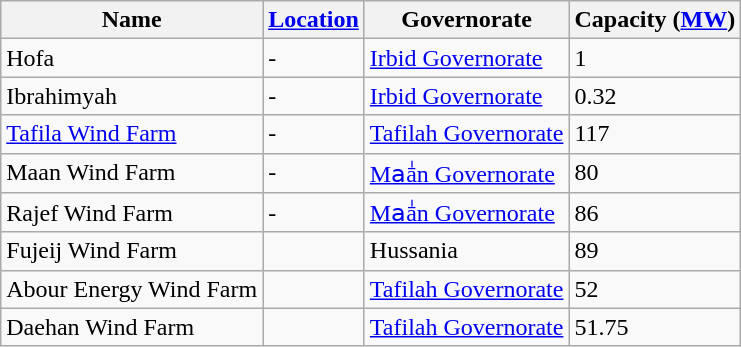<table class="wikitable sortable">
<tr>
<th>Name</th>
<th><a href='#'>Location</a></th>
<th>Governorate</th>
<th>Capacity (<a href='#'>MW</a>)</th>
</tr>
<tr>
<td>Hofa</td>
<td>-</td>
<td><a href='#'>Irbid Governorate</a></td>
<td>1</td>
</tr>
<tr>
<td>Ibrahimyah</td>
<td>-</td>
<td><a href='#'>Irbid Governorate</a></td>
<td>0.32</td>
</tr>
<tr>
<td><a href='#'>Tafila Wind Farm</a></td>
<td>-</td>
<td><a href='#'>Tafilah Governorate</a></td>
<td>117</td>
</tr>
<tr>
<td>Maan Wind Farm</td>
<td>-</td>
<td><a href='#'>Maٰān Governorate</a></td>
<td>80</td>
</tr>
<tr>
<td>Rajef Wind Farm</td>
<td>-</td>
<td><a href='#'>Maٰān Governorate</a></td>
<td>86</td>
</tr>
<tr>
<td>Fujeij Wind Farm</td>
<td></td>
<td>Hussania</td>
<td>89</td>
</tr>
<tr>
<td>Abour Energy Wind Farm</td>
<td></td>
<td><a href='#'>Tafilah Governorate</a></td>
<td>52</td>
</tr>
<tr>
<td>Daehan Wind Farm</td>
<td></td>
<td><a href='#'>Tafilah Governorate</a></td>
<td>51.75</td>
</tr>
</table>
